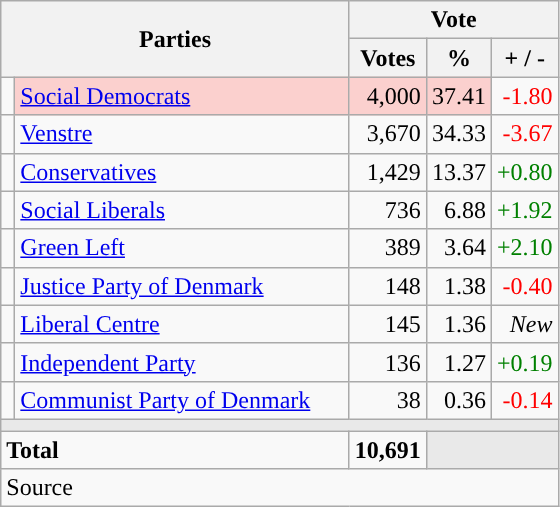<table class="wikitable" style="text-align:right;">
<tr>
<th style="text-align:centre;" rowspan="2" colspan="2" width="225">Parties</th>
<th colspan="3">Vote</th>
</tr>
<tr>
<th width="15">Votes</th>
<th width="15">%</th>
<th width="15">+ / -</th>
</tr>
<tr>
<td width="2" style="color:inherit;background:"></td>
<td bgcolor=#fbd0ce  align="left"><a href='#'>Social Democrats</a></td>
<td bgcolor=#fbd0ce>4,000</td>
<td bgcolor=#fbd0ce>37.41</td>
<td style=color:red;>-1.80</td>
</tr>
<tr>
<td width="2" style="color:inherit;background:"></td>
<td align="left"><a href='#'>Venstre</a></td>
<td>3,670</td>
<td>34.33</td>
<td style=color:red;>-3.67</td>
</tr>
<tr>
<td width="2" style="color:inherit;background:"></td>
<td align="left"><a href='#'>Conservatives</a></td>
<td>1,429</td>
<td>13.37</td>
<td style=color:green;>+0.80</td>
</tr>
<tr>
<td width="2" style="color:inherit;background:"></td>
<td align="left"><a href='#'>Social Liberals</a></td>
<td>736</td>
<td>6.88</td>
<td style=color:green;>+1.92</td>
</tr>
<tr>
<td width="2" style="color:inherit;background:"></td>
<td align="left"><a href='#'>Green Left</a></td>
<td>389</td>
<td>3.64</td>
<td style=color:green;>+2.10</td>
</tr>
<tr>
<td width="2" style="color:inherit;background:"></td>
<td align="left"><a href='#'>Justice Party of Denmark</a></td>
<td>148</td>
<td>1.38</td>
<td style=color:red;>-0.40</td>
</tr>
<tr>
<td width="2" style="color:inherit;background:"></td>
<td align="left"><a href='#'>Liberal Centre</a></td>
<td>145</td>
<td>1.36</td>
<td><em>New</em></td>
</tr>
<tr>
<td width="2" style="color:inherit;background:"></td>
<td align="left"><a href='#'>Independent Party</a></td>
<td>136</td>
<td>1.27</td>
<td style=color:green;>+0.19</td>
</tr>
<tr>
<td width="2" style="color:inherit;background:"></td>
<td align="left"><a href='#'>Communist Party of Denmark</a></td>
<td>38</td>
<td>0.36</td>
<td style=color:red;>-0.14</td>
</tr>
<tr>
<td colspan="7" bgcolor="#E9E9E9"></td>
</tr>
<tr>
<td align="left" colspan="2"><strong>Total</strong></td>
<td><strong>10,691</strong></td>
<td bgcolor="#E9E9E9" colspan="2"></td>
</tr>
<tr>
<td align="left" colspan="6">Source</td>
</tr>
</table>
